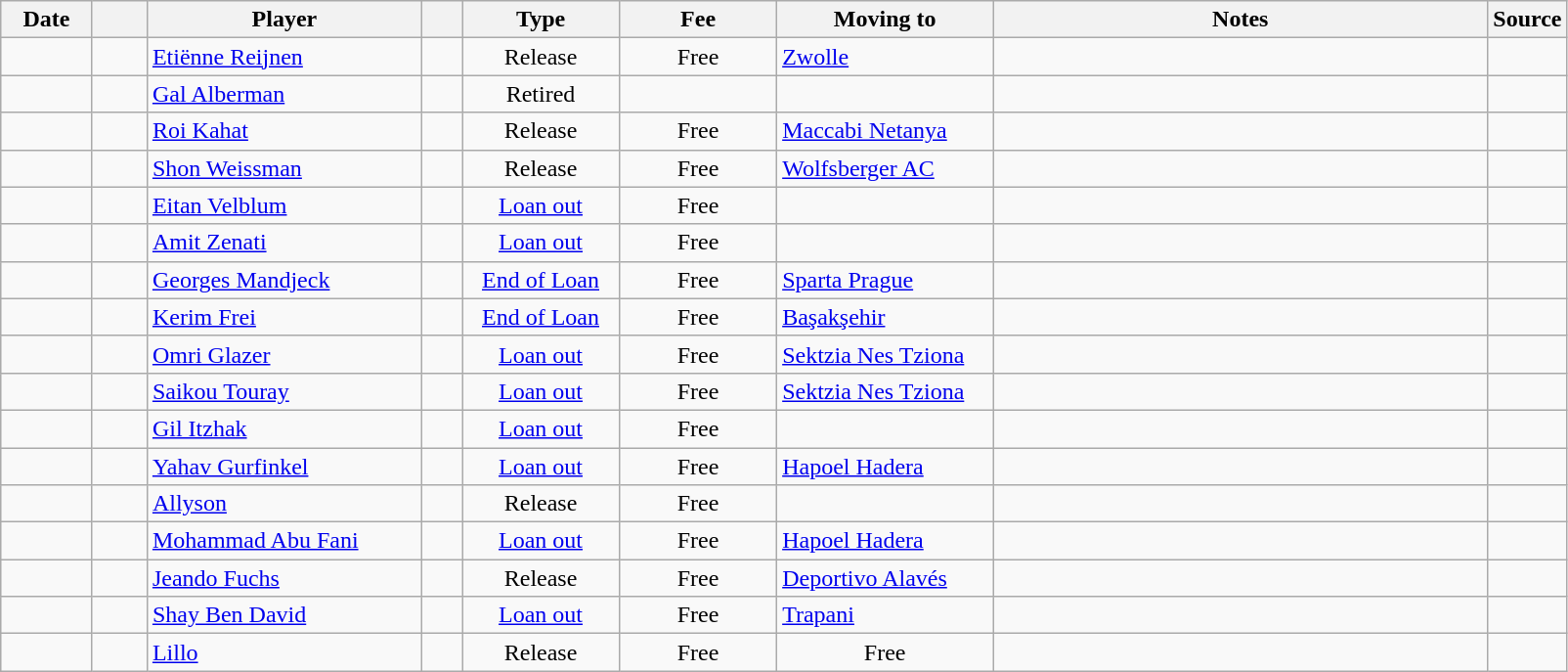<table class="wikitable sortable">
<tr>
<th style="width:55px;">Date</th>
<th style="width:30px;"></th>
<th style="width:180px;">Player</th>
<th style="width:20px;"></th>
<th style="width:100px;" class="unsortable">Type</th>
<th style="width:100px;" class="unsortable">Fee</th>
<th style="width:140px;">Moving to</th>
<th style="width:330px;" class="unsortable">Notes</th>
<th style="width:10px;">Source</th>
</tr>
<tr>
<td></td>
<td align=center></td>
<td> <a href='#'>Etiënne Reijnen</a></td>
<td></td>
<td align=center>Release</td>
<td align=center>Free</td>
<td align=left> <a href='#'>Zwolle</a></td>
<td align=center></td>
<td></td>
</tr>
<tr>
<td></td>
<td align=center></td>
<td> <a href='#'>Gal Alberman</a></td>
<td></td>
<td align=center>Retired</td>
<td align=center></td>
<td align=center></td>
<td align=center></td>
<td></td>
</tr>
<tr>
<td></td>
<td align=center></td>
<td> <a href='#'>Roi Kahat</a></td>
<td></td>
<td align=center>Release</td>
<td align=center>Free</td>
<td> <a href='#'>Maccabi Netanya</a></td>
<td></td>
<td></td>
</tr>
<tr>
<td></td>
<td align=center></td>
<td> <a href='#'>Shon Weissman</a></td>
<td></td>
<td align=center>Release</td>
<td align=center>Free</td>
<td> <a href='#'>Wolfsberger AC</a></td>
<td align=center></td>
<td></td>
</tr>
<tr>
<td></td>
<td align=center></td>
<td> <a href='#'>Eitan Velblum</a></td>
<td></td>
<td align=center><a href='#'>Loan out</a></td>
<td align=center>Free</td>
<td align=center></td>
<td align=center></td>
<td></td>
</tr>
<tr>
<td></td>
<td align=center></td>
<td> <a href='#'>Amit Zenati</a></td>
<td></td>
<td align=center><a href='#'>Loan out</a></td>
<td align=center>Free</td>
<td align=center></td>
<td></td>
<td></td>
</tr>
<tr>
<td></td>
<td align=center></td>
<td> <a href='#'>Georges Mandjeck</a></td>
<td></td>
<td align=center><a href='#'>End of Loan</a></td>
<td align=center>Free</td>
<td align=left> <a href='#'>Sparta Prague</a></td>
<td></td>
<td></td>
</tr>
<tr>
<td></td>
<td align=center></td>
<td> <a href='#'>Kerim Frei</a></td>
<td></td>
<td align=center><a href='#'>End of Loan</a></td>
<td align=center>Free</td>
<td align=left> <a href='#'>Başakşehir</a></td>
<td></td>
<td></td>
</tr>
<tr>
<td></td>
<td align=center></td>
<td> <a href='#'>Omri Glazer</a></td>
<td></td>
<td align=center><a href='#'>Loan out</a></td>
<td align=center>Free</td>
<td align=left> <a href='#'>Sektzia Nes Tziona</a></td>
<td></td>
<td></td>
</tr>
<tr>
<td></td>
<td align=center></td>
<td> <a href='#'>Saikou Touray</a></td>
<td></td>
<td align=center><a href='#'>Loan out</a></td>
<td align=center>Free</td>
<td align=left> <a href='#'>Sektzia Nes Tziona</a></td>
<td></td>
<td></td>
</tr>
<tr>
<td></td>
<td align=center></td>
<td> <a href='#'>Gil Itzhak</a></td>
<td></td>
<td align=center><a href='#'>Loan out</a></td>
<td align=center>Free</td>
<td align=left></td>
<td></td>
<td></td>
</tr>
<tr>
<td></td>
<td align=center></td>
<td> <a href='#'>Yahav Gurfinkel</a></td>
<td></td>
<td align=center><a href='#'>Loan out</a></td>
<td align=center>Free</td>
<td align=left> <a href='#'>Hapoel Hadera</a></td>
<td></td>
<td></td>
</tr>
<tr>
<td></td>
<td align=center></td>
<td> <a href='#'>Allyson</a></td>
<td></td>
<td align=center>Release</td>
<td align=center>Free</td>
<td align=center></td>
<td></td>
<td></td>
</tr>
<tr>
<td></td>
<td align=center></td>
<td> <a href='#'>Mohammad Abu Fani</a></td>
<td></td>
<td align=center><a href='#'>Loan out</a></td>
<td align=center>Free</td>
<td align=left> <a href='#'>Hapoel Hadera</a></td>
<td></td>
<td></td>
</tr>
<tr>
<td></td>
<td align=center></td>
<td> <a href='#'>Jeando Fuchs</a></td>
<td></td>
<td align=center>Release</td>
<td align=center>Free</td>
<td> <a href='#'>Deportivo Alavés</a></td>
<td align=center></td>
<td></td>
</tr>
<tr>
<td></td>
<td align=center></td>
<td> <a href='#'>Shay Ben David</a></td>
<td></td>
<td align=center><a href='#'>Loan out</a></td>
<td align=center>Free</td>
<td align=left> <a href='#'>Trapani</a></td>
<td></td>
<td></td>
</tr>
<tr>
<td></td>
<td align=center></td>
<td> <a href='#'>Lillo</a></td>
<td></td>
<td align=center>Release</td>
<td align=center>Free</td>
<td align=center>Free</td>
<td></td>
<td></td>
</tr>
</table>
